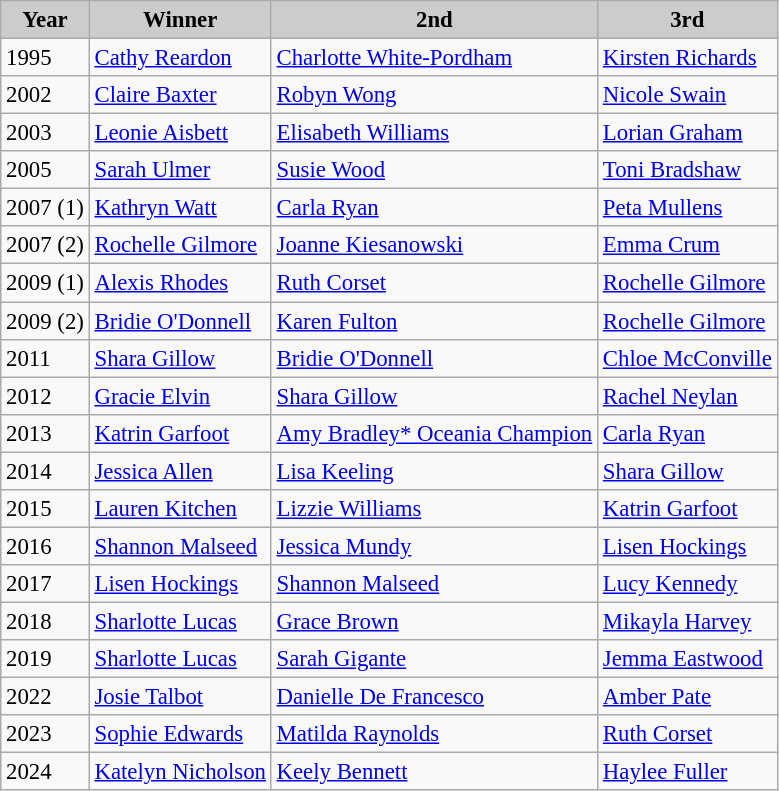<table class="wikitable sortable" style="font-size:95%">
<tr bgcolor="#CCCCCC">
<td align="center"><strong>Year</strong></td>
<td align="center"><strong>Winner</strong></td>
<td align="center"><strong>2nd</strong></td>
<td align="center"><strong>3rd</strong></td>
</tr>
<tr>
<td>1995</td>
<td> <a href='#'>Cathy Reardon</a></td>
<td> <a href='#'>Charlotte White-Pordham</a></td>
<td> <a href='#'>Kirsten Richards</a></td>
</tr>
<tr>
<td>2002</td>
<td> <a href='#'>Claire Baxter</a></td>
<td> <a href='#'>Robyn Wong</a></td>
<td> <a href='#'>Nicole Swain</a></td>
</tr>
<tr>
<td>2003</td>
<td> <a href='#'>Leonie Aisbett</a></td>
<td> <a href='#'>Elisabeth Williams</a></td>
<td> <a href='#'>Lorian Graham</a></td>
</tr>
<tr>
<td>2005</td>
<td> <a href='#'>Sarah Ulmer</a></td>
<td> <a href='#'>Susie Wood</a></td>
<td> <a href='#'>Toni Bradshaw</a></td>
</tr>
<tr>
<td>2007 (1)</td>
<td> <a href='#'>Kathryn Watt</a></td>
<td> <a href='#'>Carla Ryan</a></td>
<td> <a href='#'>Peta Mullens</a></td>
</tr>
<tr>
<td>2007 (2)</td>
<td> <a href='#'>Rochelle Gilmore</a></td>
<td> <a href='#'>Joanne Kiesanowski</a></td>
<td> <a href='#'>Emma Crum</a></td>
</tr>
<tr>
<td>2009 (1)</td>
<td> <a href='#'>Alexis Rhodes</a></td>
<td> <a href='#'>Ruth Corset</a></td>
<td> <a href='#'>Rochelle Gilmore</a></td>
</tr>
<tr>
<td>2009 (2)</td>
<td> <a href='#'>Bridie O'Donnell</a></td>
<td> <a href='#'>Karen Fulton</a></td>
<td> <a href='#'>Rochelle Gilmore</a></td>
</tr>
<tr>
<td>2011</td>
<td> <a href='#'>Shara Gillow</a></td>
<td> <a href='#'>Bridie O'Donnell</a></td>
<td> <a href='#'>Chloe McConville</a></td>
</tr>
<tr>
<td>2012</td>
<td> <a href='#'>Gracie Elvin</a></td>
<td> <a href='#'>Shara Gillow</a></td>
<td> <a href='#'>Rachel Neylan</a></td>
</tr>
<tr>
<td>2013</td>
<td> <a href='#'>Katrin Garfoot</a></td>
<td> <a href='#'>Amy Bradley* Oceania Champion</a></td>
<td> <a href='#'>Carla Ryan</a></td>
</tr>
<tr>
<td>2014</td>
<td> <a href='#'>Jessica Allen</a></td>
<td> <a href='#'>Lisa Keeling</a></td>
<td> <a href='#'>Shara Gillow</a></td>
</tr>
<tr>
<td>2015</td>
<td> <a href='#'>Lauren Kitchen</a></td>
<td> <a href='#'>Lizzie Williams</a></td>
<td> <a href='#'>Katrin Garfoot</a></td>
</tr>
<tr>
<td>2016</td>
<td> <a href='#'>Shannon Malseed</a></td>
<td> <a href='#'>Jessica Mundy</a></td>
<td> <a href='#'>Lisen Hockings</a></td>
</tr>
<tr>
<td>2017</td>
<td> <a href='#'>Lisen Hockings</a></td>
<td> <a href='#'>Shannon Malseed</a></td>
<td> <a href='#'>Lucy Kennedy</a></td>
</tr>
<tr>
<td>2018</td>
<td> <a href='#'>Sharlotte Lucas</a></td>
<td> <a href='#'>Grace Brown</a></td>
<td> <a href='#'>Mikayla Harvey</a></td>
</tr>
<tr>
<td>2019</td>
<td> <a href='#'>Sharlotte Lucas</a></td>
<td> <a href='#'>Sarah Gigante</a></td>
<td> <a href='#'>Jemma Eastwood</a></td>
</tr>
<tr>
<td>2022</td>
<td> <a href='#'>Josie Talbot</a></td>
<td> <a href='#'>Danielle De Francesco</a></td>
<td> <a href='#'>Amber Pate</a></td>
</tr>
<tr>
<td>2023</td>
<td> <a href='#'>Sophie Edwards</a></td>
<td> <a href='#'>Matilda Raynolds</a></td>
<td> <a href='#'>Ruth Corset</a></td>
</tr>
<tr>
<td>2024</td>
<td> <a href='#'>Katelyn Nicholson</a></td>
<td> <a href='#'>Keely Bennett</a></td>
<td> <a href='#'>Haylee Fuller</a></td>
</tr>
</table>
